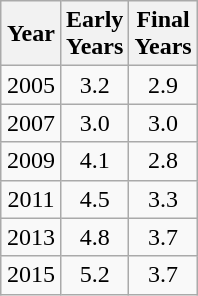<table class="wikitable" style="float:right; margin:1em; border-collapse:collapse; text-align:center;">
<tr>
<th>Year</th>
<th>Early<br>Years</th>
<th>Final<br>Years</th>
</tr>
<tr>
<td>2005</td>
<td>3.2</td>
<td>2.9</td>
</tr>
<tr>
<td>2007</td>
<td>3.0</td>
<td>3.0</td>
</tr>
<tr>
<td>2009</td>
<td>4.1</td>
<td>2.8</td>
</tr>
<tr>
<td>2011</td>
<td>4.5</td>
<td>3.3</td>
</tr>
<tr>
<td>2013</td>
<td>4.8</td>
<td>3.7</td>
</tr>
<tr>
<td>2015</td>
<td>5.2</td>
<td>3.7</td>
</tr>
</table>
